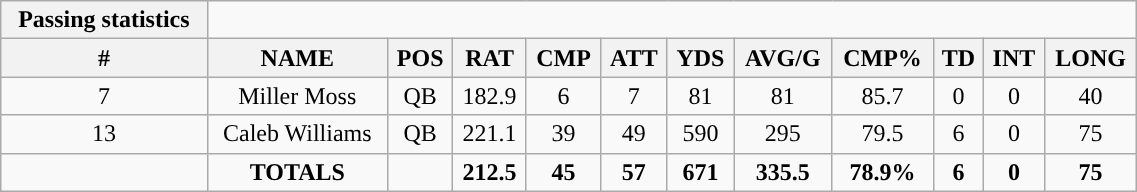<table style="width:60%; text-align:center;" class="wikitable collapsible collapsed">
<tr>
<th style="text-align:center; ">Passing statistics</th>
</tr>
<tr>
<th>#</th>
<th>NAME</th>
<th>POS</th>
<th>RAT</th>
<th>CMP</th>
<th>ATT</th>
<th>YDS</th>
<th>AVG/G</th>
<th>CMP%</th>
<th>TD</th>
<th>INT</th>
<th>LONG</th>
</tr>
<tr>
<td>7</td>
<td>Miller Moss</td>
<td>QB</td>
<td>182.9</td>
<td>6</td>
<td>7</td>
<td>81</td>
<td>81</td>
<td>85.7</td>
<td>0</td>
<td>0</td>
<td>40</td>
</tr>
<tr>
<td>13</td>
<td>Caleb Williams</td>
<td>QB</td>
<td>221.1</td>
<td>39</td>
<td>49</td>
<td>590</td>
<td>295</td>
<td>79.5</td>
<td>6</td>
<td>0</td>
<td>75</td>
</tr>
<tr>
<td></td>
<td><strong>TOTALS</strong></td>
<td></td>
<td><strong>212.5</strong></td>
<td><strong>45</strong></td>
<td><strong>57</strong></td>
<td><strong>671</strong></td>
<td><strong>335.5</strong></td>
<td><strong>78.9%</strong></td>
<td><strong>6</strong></td>
<td><strong>0</strong></td>
<td><strong>75</strong></td>
</tr>
</table>
